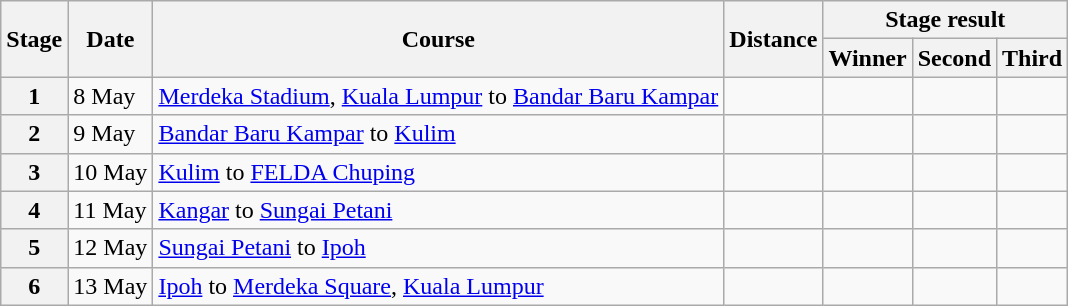<table class=wikitable>
<tr>
<th rowspan=2>Stage</th>
<th rowspan=2>Date</th>
<th rowspan=2>Course</th>
<th rowspan=2>Distance</th>
<th colspan=3>Stage result</th>
</tr>
<tr>
<th>Winner</th>
<th>Second</th>
<th>Third</th>
</tr>
<tr>
<th align=center>1</th>
<td>8 May</td>
<td><a href='#'>Merdeka Stadium</a>, <a href='#'>Kuala Lumpur</a> to <a href='#'>Bandar Baru Kampar</a></td>
<td align=right></td>
<td></td>
<td></td>
<td></td>
</tr>
<tr>
<th align=center>2</th>
<td>9 May</td>
<td><a href='#'>Bandar Baru Kampar</a> to <a href='#'>Kulim</a></td>
<td align=right></td>
<td></td>
<td></td>
<td></td>
</tr>
<tr>
<th align=center>3</th>
<td>10 May</td>
<td><a href='#'>Kulim</a> to <a href='#'>FELDA Chuping</a></td>
<td align=right></td>
<td></td>
<td></td>
<td></td>
</tr>
<tr>
<th align=center>4</th>
<td>11 May</td>
<td><a href='#'>Kangar</a> to <a href='#'>Sungai Petani</a></td>
<td align=right></td>
<td></td>
<td></td>
<td></td>
</tr>
<tr>
<th align=center>5</th>
<td>12 May</td>
<td><a href='#'>Sungai Petani</a> to <a href='#'>Ipoh</a></td>
<td align=right></td>
<td></td>
<td></td>
<td></td>
</tr>
<tr>
<th align=center>6</th>
<td>13 May</td>
<td><a href='#'>Ipoh</a> to <a href='#'>Merdeka Square</a>, <a href='#'>Kuala Lumpur</a></td>
<td align=right></td>
<td></td>
<td></td>
<td></td>
</tr>
</table>
